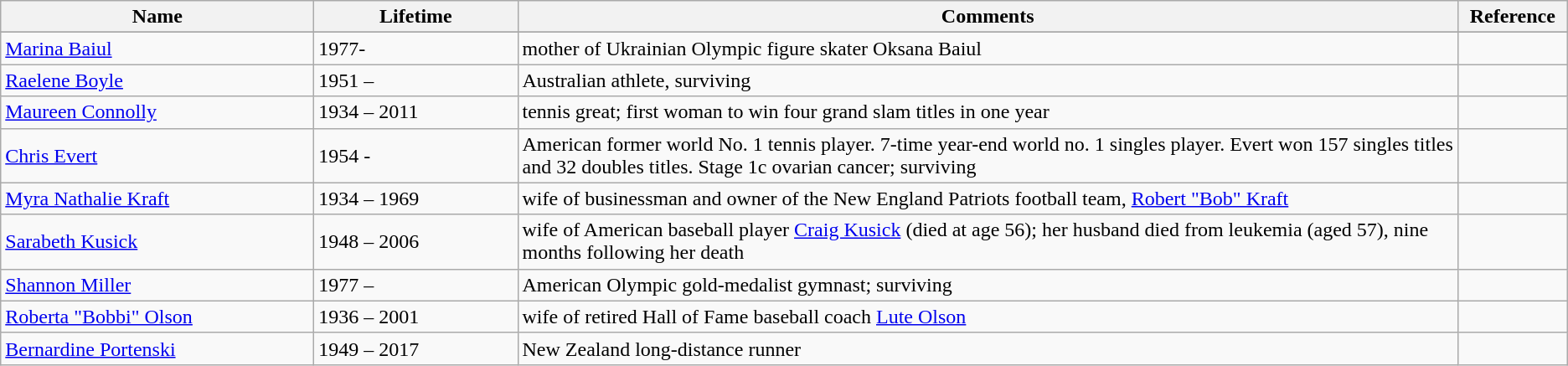<table class="sortable wikitable">
<tr>
<th width="20%" scope=col>Name</th>
<th width="13%" scope=col>Lifetime</th>
<th class="unsortable" width="60%" scope=col>Comments</th>
<th class="unsortable" width="7%" scope=col>Reference</th>
</tr>
<tr valign="top">
</tr>
<tr>
<td><a href='#'>Marina Baiul</a></td>
<td>1977-</td>
<td>mother of Ukrainian Olympic figure skater Oksana Baiul</td>
<td></td>
</tr>
<tr>
<td><a href='#'>Raelene Boyle</a></td>
<td>1951 –</td>
<td>Australian athlete, surviving</td>
<td></td>
</tr>
<tr>
<td><a href='#'>Maureen Connolly</a></td>
<td>1934 – 2011</td>
<td>tennis great; first woman to win four grand slam titles in one year</td>
<td></td>
</tr>
<tr>
<td><a href='#'>Chris Evert</a></td>
<td>1954 -</td>
<td>American former world No. 1 tennis player. 7-time year-end world no. 1 singles player. Evert won 157 singles titles and 32 doubles titles. Stage 1c ovarian cancer; surviving</td>
<td></td>
</tr>
<tr>
<td><a href='#'>Myra Nathalie Kraft</a></td>
<td>1934 – 1969</td>
<td>wife of businessman and owner of the New England Patriots football team, <a href='#'>Robert "Bob" Kraft</a></td>
<td></td>
</tr>
<tr>
<td><a href='#'>Sarabeth Kusick</a></td>
<td>1948 – 2006</td>
<td>wife of American baseball player <a href='#'>Craig Kusick</a> (died at age 56); her husband died from leukemia (aged 57), nine months following her death</td>
<td></td>
</tr>
<tr>
<td><a href='#'>Shannon Miller</a></td>
<td>1977 –</td>
<td>American Olympic gold-medalist gymnast; surviving</td>
<td></td>
</tr>
<tr>
<td><a href='#'>Roberta "Bobbi" Olson</a></td>
<td>1936 – 2001</td>
<td>wife of retired Hall of Fame baseball coach <a href='#'>Lute Olson</a></td>
<td></td>
</tr>
<tr>
<td><a href='#'>Bernardine Portenski</a></td>
<td>1949 – 2017</td>
<td>New Zealand long-distance runner</td>
<td></td>
</tr>
</table>
